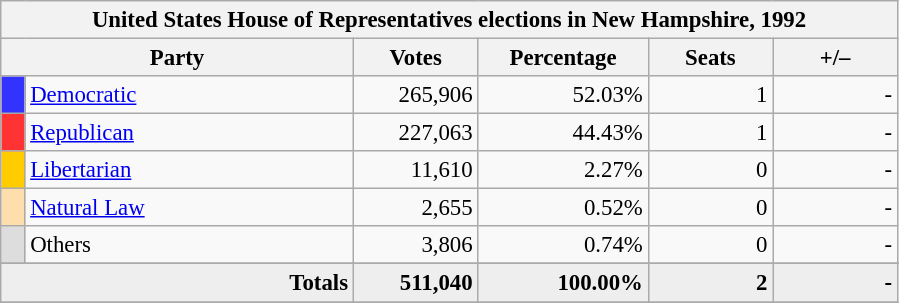<table class="wikitable" style="font-size: 95%;">
<tr>
<th colspan="6">United States House of Representatives elections in New Hampshire, 1992</th>
</tr>
<tr>
<th colspan=2 style="width: 15em">Party</th>
<th style="width: 5em">Votes</th>
<th style="width: 7em">Percentage</th>
<th style="width: 5em">Seats</th>
<th style="width: 5em">+/–</th>
</tr>
<tr>
<th style="background-color:#3333FF; width: 3px"></th>
<td style="width: 130px"><a href='#'>Democratic</a></td>
<td align="right">265,906</td>
<td align="right">52.03%</td>
<td align="right">1</td>
<td align="right">-</td>
</tr>
<tr>
<th style="background-color:#FF3333; width: 3px"></th>
<td style="width: 130px"><a href='#'>Republican</a></td>
<td align="right">227,063</td>
<td align="right">44.43%</td>
<td align="right">1</td>
<td align="right">-</td>
</tr>
<tr>
<th style="background-color:#FFCC00; width: 3px"></th>
<td style="width: 130px"><a href='#'>Libertarian</a></td>
<td align="right">11,610</td>
<td align="right">2.27%</td>
<td align="right">0</td>
<td align="right">-</td>
</tr>
<tr>
<th style="background-color:#FFDEAD; width: 3px"></th>
<td style="width: 130px"><a href='#'>Natural Law</a></td>
<td align="right">2,655</td>
<td align="right">0.52%</td>
<td align="right">0</td>
<td align="right">-</td>
</tr>
<tr>
<th style="background-color:#DDDDDD; width: 3px"></th>
<td style="width: 130px">Others</td>
<td align="right">3,806</td>
<td align="right">0.74%</td>
<td align="right">0</td>
<td align="right">-</td>
</tr>
<tr>
</tr>
<tr bgcolor="#EEEEEE">
<td colspan="2" align="right"><strong>Totals</strong></td>
<td align="right"><strong>511,040</strong></td>
<td align="right"><strong>100.00%</strong></td>
<td align="right"><strong>2</strong></td>
<td align="right"><strong>-</strong></td>
</tr>
<tr bgcolor="#EEEEEE">
</tr>
</table>
